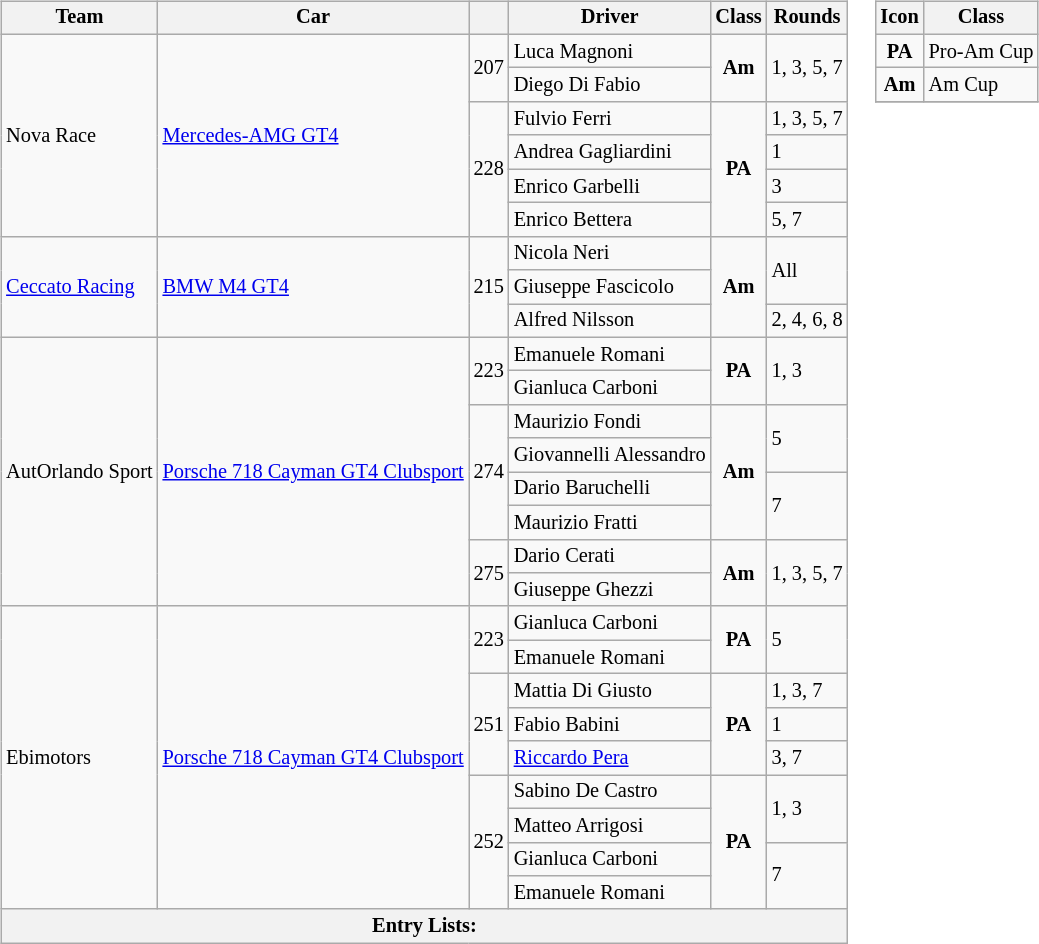<table>
<tr>
<td><br><table class="wikitable" style="font-size: 85%;">
<tr>
<th>Team</th>
<th>Car</th>
<th></th>
<th>Driver</th>
<th>Class</th>
<th>Rounds</th>
</tr>
<tr>
<td rowspan=6> Nova Race</td>
<td rowspan=6><a href='#'>Mercedes-AMG GT4</a></td>
<td rowspan=2 align=center>207</td>
<td> Luca Magnoni</td>
<td rowspan=2 align=center><strong><span>Am</span></strong></td>
<td rowspan=2>1, 3, 5, 7</td>
</tr>
<tr>
<td> Diego Di Fabio</td>
</tr>
<tr>
<td rowspan=4 align=center>228</td>
<td> Fulvio Ferri</td>
<td rowspan=4 align=center><strong><span>PA</span></strong></td>
<td>1, 3, 5, 7</td>
</tr>
<tr>
<td> Andrea Gagliardini</td>
<td>1</td>
</tr>
<tr>
<td> Enrico Garbelli</td>
<td>3</td>
</tr>
<tr>
<td> Enrico Bettera</td>
<td>5, 7</td>
</tr>
<tr>
<td rowspan=3> <a href='#'>Ceccato Racing</a></td>
<td rowspan=3><a href='#'>BMW M4 GT4</a></td>
<td rowspan=3 align=center>215</td>
<td> Nicola Neri</td>
<td rowspan=3 align=center><strong><span>Am</span></strong></td>
<td rowspan=2>All</td>
</tr>
<tr>
<td> Giuseppe Fascicolo</td>
</tr>
<tr>
<td> Alfred Nilsson</td>
<td>2, 4, 6, 8</td>
</tr>
<tr>
<td rowspan=8> AutOrlando Sport</td>
<td rowspan=8><a href='#'>Porsche 718 Cayman GT4 Clubsport</a></td>
<td rowspan=2 align=center>223</td>
<td> Emanuele Romani</td>
<td rowspan=2 align=center><strong><span>PA</span></strong></td>
<td rowspan=2>1, 3</td>
</tr>
<tr>
<td> Gianluca Carboni</td>
</tr>
<tr>
<td rowspan=4 align=center>274</td>
<td> Maurizio Fondi</td>
<td rowspan=4 align=center><strong><span>Am</span></strong></td>
<td rowspan=2>5</td>
</tr>
<tr>
<td> Giovannelli Alessandro</td>
</tr>
<tr>
<td> Dario Baruchelli</td>
<td rowspan=2>7</td>
</tr>
<tr>
<td> Maurizio Fratti</td>
</tr>
<tr>
<td rowspan=2 align=center>275</td>
<td> Dario Cerati</td>
<td rowspan=2 align=center><strong><span>Am</span></strong></td>
<td rowspan=2>1, 3, 5, 7</td>
</tr>
<tr>
<td> Giuseppe Ghezzi</td>
</tr>
<tr>
<td rowspan=9> Ebimotors</td>
<td rowspan=9><a href='#'>Porsche 718 Cayman GT4 Clubsport</a></td>
<td rowspan=2 align=center>223</td>
<td> Gianluca Carboni</td>
<td rowspan=2 align=center><strong><span>PA</span></strong></td>
<td rowspan=2>5</td>
</tr>
<tr>
<td> Emanuele Romani</td>
</tr>
<tr>
<td rowspan=3 align=center>251</td>
<td> Mattia Di Giusto</td>
<td rowspan=3 align=center><strong><span>PA</span></strong></td>
<td>1, 3, 7</td>
</tr>
<tr>
<td> Fabio Babini</td>
<td>1</td>
</tr>
<tr>
<td> <a href='#'>Riccardo Pera</a></td>
<td>3, 7</td>
</tr>
<tr>
<td rowspan=4 align=center>252</td>
<td> Sabino De Castro</td>
<td rowspan=4 align=center><strong><span>PA</span></strong></td>
<td rowspan=2>1, 3</td>
</tr>
<tr>
<td> Matteo Arrigosi</td>
</tr>
<tr>
<td> Gianluca Carboni</td>
<td rowspan=2>7</td>
</tr>
<tr>
<td> Emanuele Romani</td>
</tr>
<tr>
<th colspan=6>Entry Lists:</th>
</tr>
</table>
</td>
<td valign="top"><br><table class="wikitable" style="font-size: 85%;">
<tr>
<th>Icon</th>
<th>Class</th>
</tr>
<tr>
<td align=center><strong><span>PA</span></strong></td>
<td>Pro-Am Cup</td>
</tr>
<tr>
<td align=center><strong><span>Am</span></strong></td>
<td>Am Cup</td>
</tr>
<tr>
</tr>
</table>
</td>
</tr>
</table>
